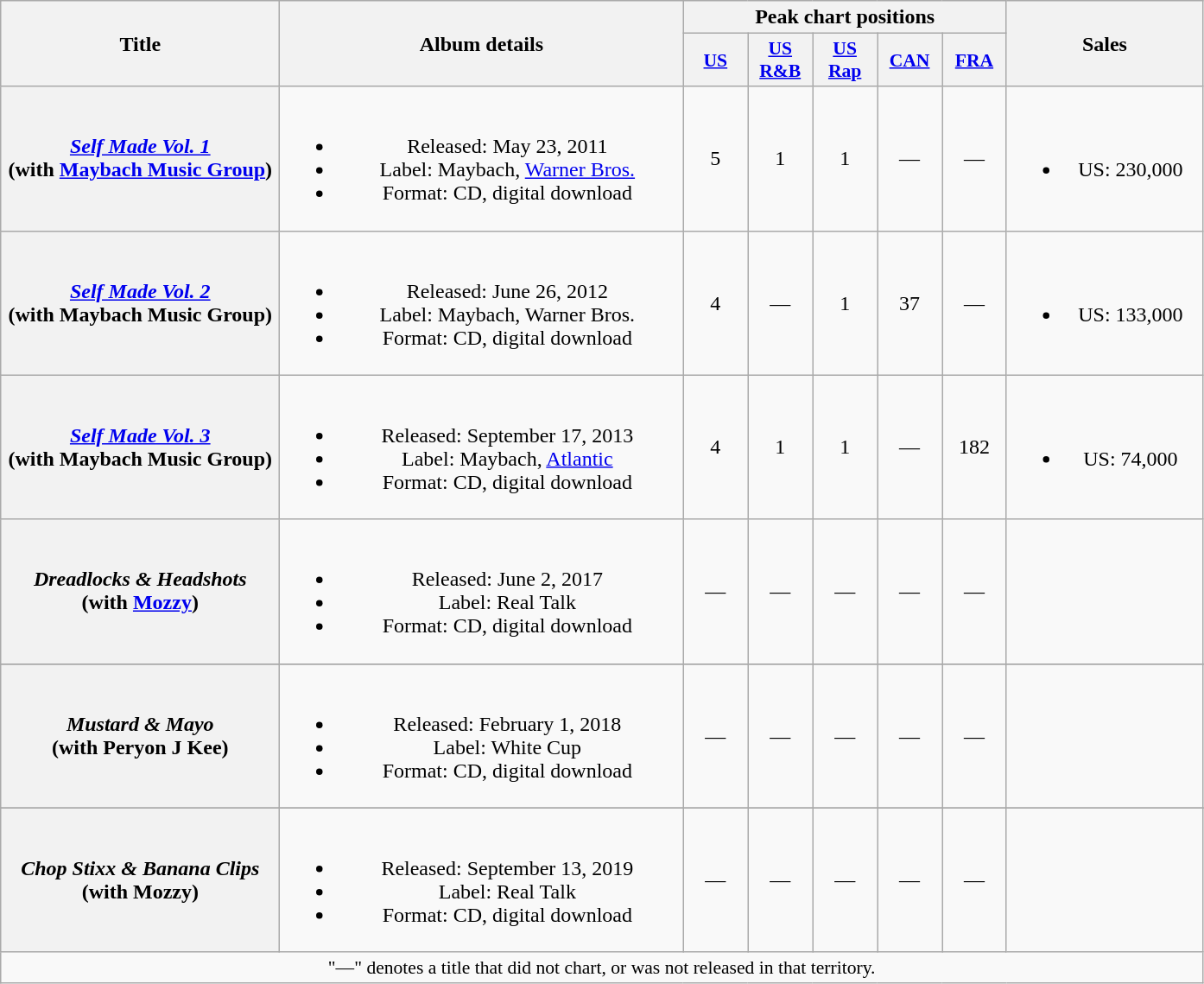<table class="wikitable plainrowheaders" style="text-align:center;">
<tr>
<th scope="col" rowspan="2" style="width:13em;">Title</th>
<th scope="col" rowspan="2" style="width:19em;">Album details</th>
<th scope="col" colspan="5">Peak chart positions</th>
<th scope="col" rowspan="2" style="width:9em;">Sales</th>
</tr>
<tr>
<th scope="col" style="width:3em;font-size:90%;"><a href='#'>US</a> <br></th>
<th scope="col" style="width:3em;font-size:90%;"><a href='#'>US R&B</a> <br></th>
<th scope="col" style="width:3em;font-size:90%;"><a href='#'>US Rap</a> <br></th>
<th scope="col" style="width:3em;font-size:90%;"><a href='#'>CAN</a><br></th>
<th style="width:3em; font-size:90%"><a href='#'>FRA</a><br></th>
</tr>
<tr>
<th scope="row"><em><a href='#'>Self Made Vol. 1</a></em> <br><span>(with <a href='#'>Maybach Music Group</a>)</span></th>
<td><br><ul><li>Released: May 23, 2011</li><li>Label: Maybach, <a href='#'>Warner Bros.</a></li><li>Format: CD, digital download</li></ul></td>
<td>5</td>
<td>1</td>
<td>1</td>
<td>—</td>
<td>—</td>
<td><br><ul><li>US: 230,000</li></ul></td>
</tr>
<tr>
<th scope="row"><em><a href='#'>Self Made Vol. 2</a></em> <br><span>(with Maybach Music Group)</span></th>
<td><br><ul><li>Released: June 26, 2012</li><li>Label: Maybach, Warner Bros.</li><li>Format: CD, digital download</li></ul></td>
<td>4</td>
<td>—</td>
<td>1</td>
<td>37</td>
<td>—</td>
<td><br><ul><li>US: 133,000</li></ul></td>
</tr>
<tr>
<th scope="row"><em><a href='#'>Self Made Vol. 3</a></em> <br><span>(with Maybach Music Group)</span></th>
<td><br><ul><li>Released: September 17, 2013</li><li>Label: Maybach, <a href='#'>Atlantic</a></li><li>Format: CD, digital download</li></ul></td>
<td>4</td>
<td>1</td>
<td>1</td>
<td>—</td>
<td>182</td>
<td><br><ul><li>US: 74,000</li></ul></td>
</tr>
<tr>
<th scope="row"><em>Dreadlocks & Headshots</em> <br><span>(with <a href='#'>Mozzy</a>)</span></th>
<td><br><ul><li>Released: June 2, 2017</li><li>Label: Real Talk</li><li>Format: CD, digital download</li></ul></td>
<td>—</td>
<td>—</td>
<td>—</td>
<td>—</td>
<td>—</td>
<td></td>
</tr>
<tr>
</tr>
<tr>
<th scope="row"><em>Mustard & Mayo</em> <br><span>(with Peryon J Kee)</span></th>
<td><br><ul><li>Released: February 1, 2018</li><li>Label: White Cup</li><li>Format: CD, digital download</li></ul></td>
<td>—</td>
<td>—</td>
<td>—</td>
<td>—</td>
<td>—</td>
<td></td>
</tr>
<tr>
</tr>
<tr>
<th scope="row"><em>Chop Stixx & Banana Clips</em> <br><span>(with Mozzy)</span></th>
<td><br><ul><li>Released: September 13, 2019</li><li>Label: Real Talk</li><li>Format: CD, digital download</li></ul></td>
<td>—</td>
<td>—</td>
<td>—</td>
<td>—</td>
<td>—</td>
<td></td>
</tr>
<tr>
<td colspan="14" style="font-size:90%">"—" denotes a title that did not chart, or was not released in that territory.</td>
</tr>
</table>
